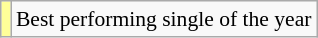<table class="wikitable plainrowheaders" style="font-size:90%;">
<tr>
<td bgcolor=#FFFF99 align=center></td>
<td>Best performing single of the year</td>
</tr>
</table>
